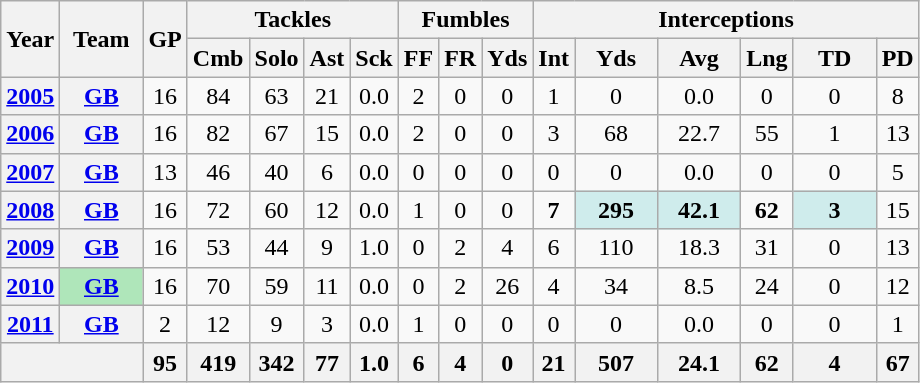<table class="wikitable" style="text-align:center;">
<tr>
<th rowspan="2">Year</th>
<th rowspan="2">Team</th>
<th rowspan="2">GP</th>
<th colspan="4">Tackles</th>
<th colspan="3">Fumbles</th>
<th colspan="6">Interceptions</th>
</tr>
<tr>
<th>Cmb</th>
<th>Solo</th>
<th>Ast</th>
<th>Sck</th>
<th>FF</th>
<th>FR</th>
<th>Yds</th>
<th>Int</th>
<th>Yds</th>
<th>Avg</th>
<th>Lng</th>
<th>TD</th>
<th>PD</th>
</tr>
<tr>
<th><a href='#'>2005</a></th>
<th><a href='#'>GB</a></th>
<td>16</td>
<td>84</td>
<td>63</td>
<td>21</td>
<td>0.0</td>
<td>2</td>
<td>0</td>
<td>0</td>
<td>1</td>
<td>0</td>
<td>0.0</td>
<td>0</td>
<td>0</td>
<td>8</td>
</tr>
<tr>
<th><a href='#'>2006</a></th>
<th><a href='#'>GB</a></th>
<td>16</td>
<td>82</td>
<td>67</td>
<td>15</td>
<td>0.0</td>
<td>2</td>
<td>0</td>
<td>0</td>
<td>3</td>
<td>68</td>
<td>22.7</td>
<td>55</td>
<td>1</td>
<td>13</td>
</tr>
<tr>
<th><a href='#'>2007</a></th>
<th><a href='#'>GB</a></th>
<td>13</td>
<td>46</td>
<td>40</td>
<td>6</td>
<td>0.0</td>
<td>0</td>
<td>0</td>
<td>0</td>
<td>0</td>
<td>0</td>
<td>0.0</td>
<td>0</td>
<td>0</td>
<td>5</td>
</tr>
<tr>
<th><a href='#'>2008</a></th>
<th><a href='#'>GB</a></th>
<td>16</td>
<td>72</td>
<td>60</td>
<td>12</td>
<td>0.0</td>
<td>1</td>
<td>0</td>
<td>0</td>
<td><strong>7</strong></td>
<td style="background:#cfecec; width:3em;"><strong>295</strong></td>
<td style="background:#cfecec; width:3em;"><strong>42.1</strong></td>
<td><strong>62</strong></td>
<td style="background:#cfecec; width:3em;"><strong>3</strong></td>
<td>15</td>
</tr>
<tr>
<th><a href='#'>2009</a></th>
<th><a href='#'>GB</a></th>
<td>16</td>
<td>53</td>
<td>44</td>
<td>9</td>
<td>1.0</td>
<td>0</td>
<td>2</td>
<td>4</td>
<td>6</td>
<td>110</td>
<td>18.3</td>
<td>31</td>
<td>0</td>
<td>13</td>
</tr>
<tr>
<th><a href='#'>2010</a></th>
<th style="background:#afe6ba; width:3em;"><a href='#'>GB</a></th>
<td>16</td>
<td>70</td>
<td>59</td>
<td>11</td>
<td>0.0</td>
<td>0</td>
<td>2</td>
<td>26</td>
<td>4</td>
<td>34</td>
<td>8.5</td>
<td>24</td>
<td>0</td>
<td>12</td>
</tr>
<tr>
<th><a href='#'>2011</a></th>
<th><a href='#'>GB</a></th>
<td>2</td>
<td>12</td>
<td>9</td>
<td>3</td>
<td>0.0</td>
<td>1</td>
<td>0</td>
<td>0</td>
<td>0</td>
<td>0</td>
<td>0.0</td>
<td>0</td>
<td>0</td>
<td>1</td>
</tr>
<tr>
<th colspan="2"></th>
<th>95</th>
<th>419</th>
<th>342</th>
<th>77</th>
<th>1.0</th>
<th>6</th>
<th>4</th>
<th>0</th>
<th>21</th>
<th>507</th>
<th>24.1</th>
<th>62</th>
<th>4</th>
<th>67</th>
</tr>
</table>
